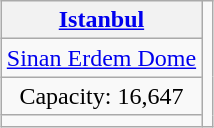<table class="wikitable" style="text-align:center;margin:1em auto;">
<tr>
<th><a href='#'>Istanbul</a></th>
<td rowspan=4></td>
</tr>
<tr>
<td><a href='#'>Sinan Erdem Dome</a></td>
</tr>
<tr>
<td>Capacity: 16,647</td>
</tr>
<tr>
<td></td>
</tr>
</table>
